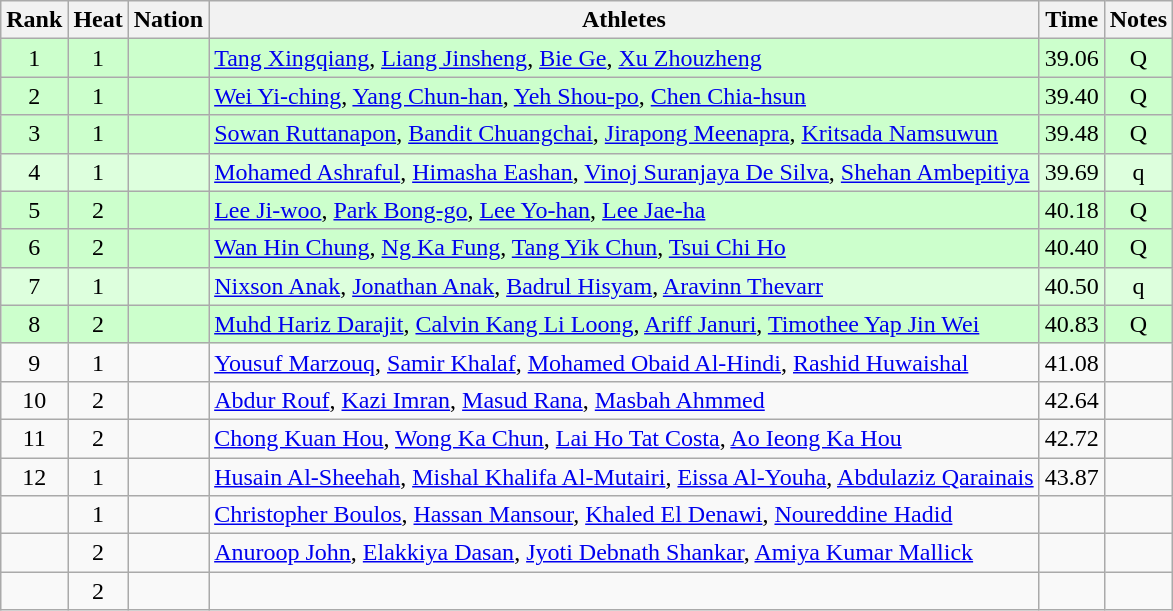<table class="wikitable sortable" style="text-align:center">
<tr>
<th>Rank</th>
<th>Heat</th>
<th>Nation</th>
<th>Athletes</th>
<th>Time</th>
<th>Notes</th>
</tr>
<tr bgcolor=ccffcc>
<td>1</td>
<td>1</td>
<td align=left></td>
<td align=left><a href='#'>Tang Xingqiang</a>, <a href='#'>Liang Jinsheng</a>, <a href='#'>Bie Ge</a>, <a href='#'>Xu Zhouzheng</a></td>
<td>39.06</td>
<td>Q</td>
</tr>
<tr bgcolor=ccffcc>
<td>2</td>
<td>1</td>
<td align=left></td>
<td align=left><a href='#'>Wei Yi-ching</a>, <a href='#'>Yang Chun-han</a>, <a href='#'>Yeh Shou-po</a>, <a href='#'>Chen Chia-hsun</a></td>
<td>39.40</td>
<td>Q</td>
</tr>
<tr bgcolor=ccffcc>
<td>3</td>
<td>1</td>
<td align=left></td>
<td align=left><a href='#'>Sowan Ruttanapon</a>, <a href='#'>Bandit Chuangchai</a>, <a href='#'>Jirapong Meenapra</a>, <a href='#'>Kritsada Namsuwun</a></td>
<td>39.48</td>
<td>Q</td>
</tr>
<tr bgcolor=ddffdd>
<td>4</td>
<td>1</td>
<td align=left></td>
<td align=left><a href='#'>Mohamed Ashraful</a>, <a href='#'>Himasha Eashan</a>, <a href='#'>Vinoj Suranjaya De Silva</a>, <a href='#'>Shehan Ambepitiya</a></td>
<td>39.69</td>
<td>q</td>
</tr>
<tr bgcolor=ccffcc>
<td>5</td>
<td>2</td>
<td align=left></td>
<td align=left><a href='#'>Lee Ji-woo</a>, <a href='#'>Park Bong-go</a>, <a href='#'>Lee Yo-han</a>, <a href='#'>Lee Jae-ha</a></td>
<td>40.18</td>
<td>Q</td>
</tr>
<tr bgcolor=ccffcc>
<td>6</td>
<td>2</td>
<td align=left></td>
<td align=left><a href='#'>Wan Hin Chung</a>, <a href='#'>Ng Ka Fung</a>, <a href='#'>Tang Yik Chun</a>, <a href='#'>Tsui Chi Ho</a></td>
<td>40.40</td>
<td>Q</td>
</tr>
<tr bgcolor=ddffdd>
<td>7</td>
<td>1</td>
<td align=left></td>
<td align=left><a href='#'>Nixson Anak</a>, <a href='#'>Jonathan Anak</a>, <a href='#'>Badrul Hisyam</a>, <a href='#'>Aravinn Thevarr</a></td>
<td>40.50</td>
<td>q</td>
</tr>
<tr bgcolor=ccffcc>
<td>8</td>
<td>2</td>
<td align=left></td>
<td align=left><a href='#'>Muhd Hariz Darajit</a>, <a href='#'>Calvin Kang Li Loong</a>, <a href='#'>Ariff Januri</a>, <a href='#'>Timothee Yap Jin Wei</a></td>
<td>40.83</td>
<td>Q</td>
</tr>
<tr>
<td>9</td>
<td>1</td>
<td align=left></td>
<td align=left><a href='#'>Yousuf Marzouq</a>, <a href='#'>Samir Khalaf</a>, <a href='#'>Mohamed Obaid Al-Hindi</a>, <a href='#'>Rashid Huwaishal</a></td>
<td>41.08</td>
<td></td>
</tr>
<tr>
<td>10</td>
<td>2</td>
<td align=left></td>
<td align=left><a href='#'>Abdur Rouf</a>, <a href='#'>Kazi Imran</a>, <a href='#'>Masud Rana</a>, <a href='#'>Masbah Ahmmed</a></td>
<td>42.64</td>
<td></td>
</tr>
<tr>
<td>11</td>
<td>2</td>
<td align=left></td>
<td align=left><a href='#'>Chong Kuan Hou</a>, <a href='#'>Wong Ka Chun</a>, <a href='#'>Lai Ho Tat Costa</a>, <a href='#'>Ao Ieong Ka Hou</a></td>
<td>42.72</td>
<td></td>
</tr>
<tr>
<td>12</td>
<td>1</td>
<td align=left></td>
<td align=left><a href='#'>Husain Al-Sheehah</a>, <a href='#'>Mishal Khalifa Al-Mutairi</a>, <a href='#'>Eissa Al-Youha</a>, <a href='#'>Abdulaziz Qarainais</a></td>
<td>43.87</td>
<td></td>
</tr>
<tr>
<td></td>
<td>1</td>
<td align=left></td>
<td align=left><a href='#'>Christopher Boulos</a>, <a href='#'>Hassan Mansour</a>, <a href='#'>Khaled El Denawi</a>, <a href='#'>Noureddine Hadid</a></td>
<td></td>
<td></td>
</tr>
<tr>
<td></td>
<td>2</td>
<td align=left></td>
<td align=left><a href='#'>Anuroop John</a>, <a href='#'>Elakkiya Dasan</a>, <a href='#'>Jyoti Debnath Shankar</a>, <a href='#'>Amiya Kumar Mallick</a></td>
<td></td>
<td></td>
</tr>
<tr>
<td></td>
<td>2</td>
<td align=left></td>
<td align=left></td>
<td></td>
<td></td>
</tr>
</table>
